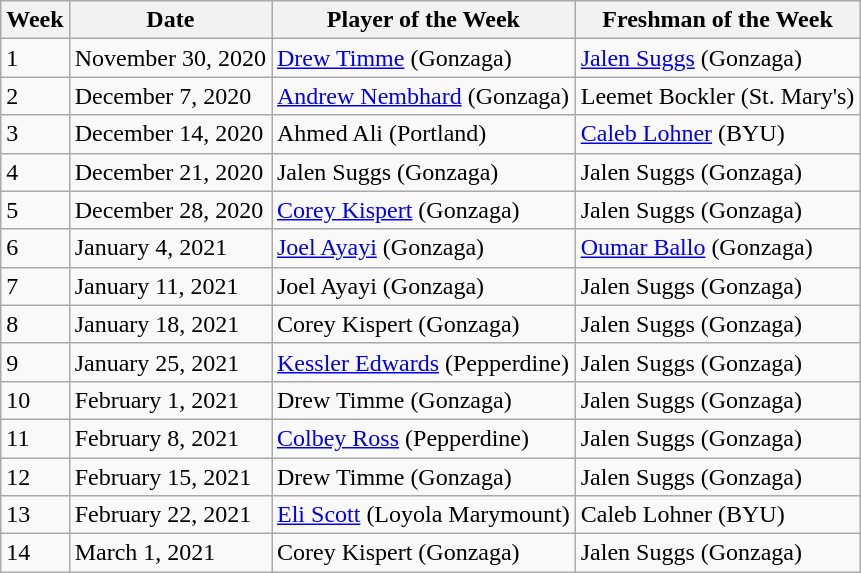<table class="wikitable">
<tr>
<th>Week</th>
<th>Date</th>
<th>Player of the Week</th>
<th>Freshman of the Week</th>
</tr>
<tr>
<td>1</td>
<td>November 30, 2020</td>
<td><a href='#'>Drew Timme</a> (Gonzaga)</td>
<td><a href='#'>Jalen Suggs</a> (Gonzaga)</td>
</tr>
<tr>
<td>2</td>
<td>December 7, 2020</td>
<td><a href='#'>Andrew Nembhard</a> (Gonzaga)</td>
<td>Leemet Bockler (St. Mary's)</td>
</tr>
<tr>
<td>3</td>
<td>December 14, 2020</td>
<td>Ahmed Ali (Portland)</td>
<td><a href='#'>Caleb Lohner</a> (BYU)</td>
</tr>
<tr>
<td>4</td>
<td>December 21, 2020</td>
<td>Jalen Suggs (Gonzaga)</td>
<td>Jalen Suggs (Gonzaga)</td>
</tr>
<tr>
<td>5</td>
<td>December 28, 2020</td>
<td><a href='#'>Corey Kispert</a> (Gonzaga)</td>
<td>Jalen Suggs (Gonzaga)</td>
</tr>
<tr>
<td>6</td>
<td>January 4, 2021</td>
<td><a href='#'>Joel Ayayi</a> (Gonzaga)</td>
<td><a href='#'>Oumar Ballo</a> (Gonzaga)</td>
</tr>
<tr>
<td>7</td>
<td>January 11, 2021</td>
<td>Joel Ayayi (Gonzaga)</td>
<td>Jalen Suggs (Gonzaga)</td>
</tr>
<tr>
<td>8</td>
<td>January 18, 2021</td>
<td>Corey Kispert (Gonzaga)</td>
<td>Jalen Suggs (Gonzaga)</td>
</tr>
<tr>
<td>9</td>
<td>January 25, 2021</td>
<td><a href='#'>Kessler Edwards</a> (Pepperdine)</td>
<td>Jalen Suggs (Gonzaga)</td>
</tr>
<tr>
<td>10</td>
<td>February 1, 2021</td>
<td>Drew Timme (Gonzaga)</td>
<td>Jalen Suggs (Gonzaga)</td>
</tr>
<tr>
<td>11</td>
<td>February 8, 2021</td>
<td><a href='#'>Colbey Ross</a> (Pepperdine)</td>
<td>Jalen Suggs (Gonzaga)</td>
</tr>
<tr>
<td>12</td>
<td>February 15, 2021</td>
<td>Drew Timme (Gonzaga)</td>
<td>Jalen Suggs (Gonzaga)</td>
</tr>
<tr>
<td>13</td>
<td>February 22, 2021</td>
<td><a href='#'>Eli Scott</a> (Loyola Marymount)</td>
<td>Caleb Lohner (BYU)</td>
</tr>
<tr>
<td>14</td>
<td>March 1, 2021</td>
<td>Corey Kispert (Gonzaga)</td>
<td>Jalen Suggs (Gonzaga)</td>
</tr>
</table>
